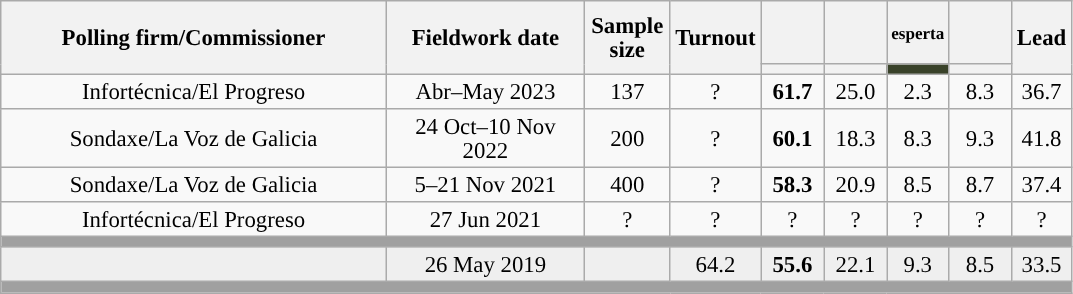<table class="wikitable collapsible collapsed" style="text-align:center; font-size:95%; line-height:16px;">
<tr style="height:42px;">
<th style="width:250px;" rowspan="2">Polling firm/Commissioner</th>
<th style="width:125px;" rowspan="2">Fieldwork date</th>
<th style="width:50px;" rowspan="2">Sample size</th>
<th style="width:45px;" rowspan="2">Turnout</th>
<th style="width:35px;"></th>
<th style="width:35px;"></th>
<th style="width:35px; font-size:75%;">esperta</th>
<th style="width:35px;"></th>
<th style="width:30px;" rowspan="2">Lead</th>
</tr>
<tr>
<th style="color:inherit;background:"></th>
<th style="color:inherit;background:"></th>
<th style="color:inherit;background:#394229;"></th>
<th style="color:inherit;background:"></th>
</tr>
<tr>
<td>Infortécnica/El Progreso</td>
<td>Abr–May 2023</td>
<td>137</td>
<td>?</td>
<td><strong>61.7</strong><br></td>
<td>25.0<br></td>
<td>2.3<br></td>
<td>8.3<br></td>
<td style="background:">36.7</td>
</tr>
<tr>
<td>Sondaxe/La Voz de Galicia</td>
<td>24 Oct–10 Nov 2022</td>
<td>200</td>
<td>?</td>
<td><strong>60.1</strong><br></td>
<td>18.3<br></td>
<td>8.3<br></td>
<td>9.3<br></td>
<td style="background:">41.8</td>
</tr>
<tr>
<td>Sondaxe/La Voz de Galicia</td>
<td>5–21 Nov 2021</td>
<td>400</td>
<td>?</td>
<td><strong>58.3</strong><br></td>
<td>20.9<br></td>
<td>8.5<br></td>
<td>8.7<br></td>
<td style="background:">37.4</td>
</tr>
<tr>
<td>Infortécnica/El Progreso</td>
<td>27 Jun 2021</td>
<td>?</td>
<td>?</td>
<td>?<br></td>
<td>?<br></td>
<td>?<br></td>
<td>?<br></td>
<td style="background:">?</td>
</tr>
<tr>
<td colspan="9" style="background:#A0A0A0"></td>
</tr>
<tr style="background:#EFEFEF;">
<td><strong></strong></td>
<td>26 May 2019</td>
<td></td>
<td>64.2</td>
<td><strong>55.6</strong><br></td>
<td>22.1<br></td>
<td>9.3<br></td>
<td>8.5<br></td>
<td style="background:">33.5</td>
</tr>
<tr>
<td colspan="9" style="background:#A0A0A0"></td>
</tr>
</table>
